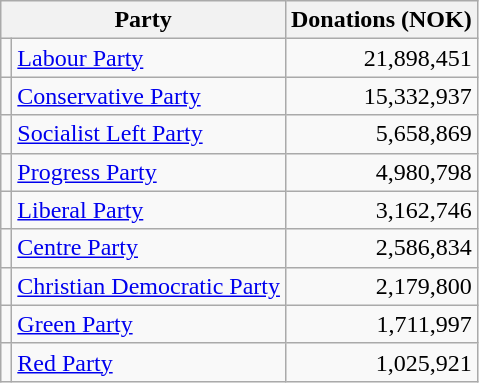<table class="wikitable">
<tr>
<th colspan="2">Party</th>
<th style="vertical-align:top;">Donations (NOK)</th>
</tr>
<tr>
<td></td>
<td><a href='#'>Labour Party</a></td>
<td style="text-align:right;" >21,898,451</td>
</tr>
<tr>
<td></td>
<td><a href='#'>Conservative Party</a></td>
<td style="text-align:right;">15,332,937</td>
</tr>
<tr>
<td></td>
<td><a href='#'>Socialist Left Party</a></td>
<td style="text-align:right;">5,658,869</td>
</tr>
<tr>
<td></td>
<td><a href='#'>Progress Party</a></td>
<td style="text-align:right;">4,980,798</td>
</tr>
<tr>
<td></td>
<td><a href='#'>Liberal Party</a></td>
<td style="text-align:right;">3,162,746</td>
</tr>
<tr>
<td></td>
<td><a href='#'>Centre Party</a></td>
<td style="text-align:right;">2,586,834</td>
</tr>
<tr>
<td></td>
<td><a href='#'>Christian Democratic Party</a></td>
<td style="text-align:right;">2,179,800</td>
</tr>
<tr>
<td></td>
<td><a href='#'>Green Party</a></td>
<td style="text-align:right;">1,711,997</td>
</tr>
<tr>
<td></td>
<td><a href='#'>Red Party</a></td>
<td style="text-align:right;">1,025,921</td>
</tr>
</table>
